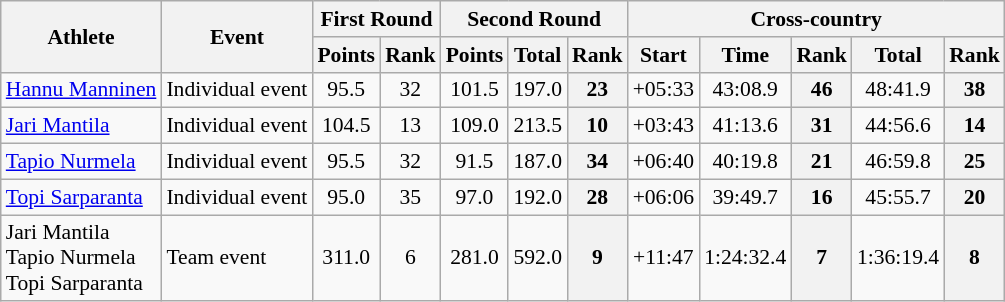<table class="wikitable" style="font-size:90%">
<tr>
<th rowspan="2">Athlete</th>
<th rowspan="2">Event</th>
<th colspan="2">First Round</th>
<th colspan="3">Second Round</th>
<th colspan="5">Cross-country</th>
</tr>
<tr>
<th>Points</th>
<th>Rank</th>
<th>Points</th>
<th>Total</th>
<th>Rank</th>
<th>Start</th>
<th>Time</th>
<th>Rank</th>
<th>Total</th>
<th>Rank</th>
</tr>
<tr>
<td><a href='#'>Hannu Manninen</a></td>
<td>Individual event</td>
<td align="center">95.5</td>
<td align="center">32</td>
<td align="center">101.5</td>
<td align="center">197.0</td>
<th align="center">23</th>
<td align="center">+05:33</td>
<td align="center">43:08.9</td>
<th align="center">46</th>
<td align="center">48:41.9</td>
<th align="center">38</th>
</tr>
<tr>
<td><a href='#'>Jari Mantila</a></td>
<td>Individual event</td>
<td align="center">104.5</td>
<td align="center">13</td>
<td align="center">109.0</td>
<td align="center">213.5</td>
<th align="center">10</th>
<td align="center">+03:43</td>
<td align="center">41:13.6</td>
<th align="center">31</th>
<td align="center">44:56.6</td>
<th align="center">14</th>
</tr>
<tr>
<td><a href='#'>Tapio Nurmela</a></td>
<td>Individual event</td>
<td align="center">95.5</td>
<td align="center">32</td>
<td align="center">91.5</td>
<td align="center">187.0</td>
<th align="center">34</th>
<td align="center">+06:40</td>
<td align="center">40:19.8</td>
<th align="center">21</th>
<td align="center">46:59.8</td>
<th align="center">25</th>
</tr>
<tr>
<td><a href='#'>Topi Sarparanta</a></td>
<td>Individual event</td>
<td align="center">95.0</td>
<td align="center">35</td>
<td align="center">97.0</td>
<td align="center">192.0</td>
<th align="center">28</th>
<td align="center">+06:06</td>
<td align="center">39:49.7</td>
<th align="center">16</th>
<td align="center">45:55.7</td>
<th align="center">20</th>
</tr>
<tr>
<td>Jari Mantila<br>Tapio Nurmela<br>Topi Sarparanta</td>
<td>Team event</td>
<td align="center">311.0</td>
<td align="center">6</td>
<td align="center">281.0</td>
<td align="center">592.0</td>
<th align="center">9</th>
<td align="center">+11:47</td>
<td align="center">1:24:32.4</td>
<th align="center">7</th>
<td align="center">1:36:19.4</td>
<th align="center">8</th>
</tr>
</table>
